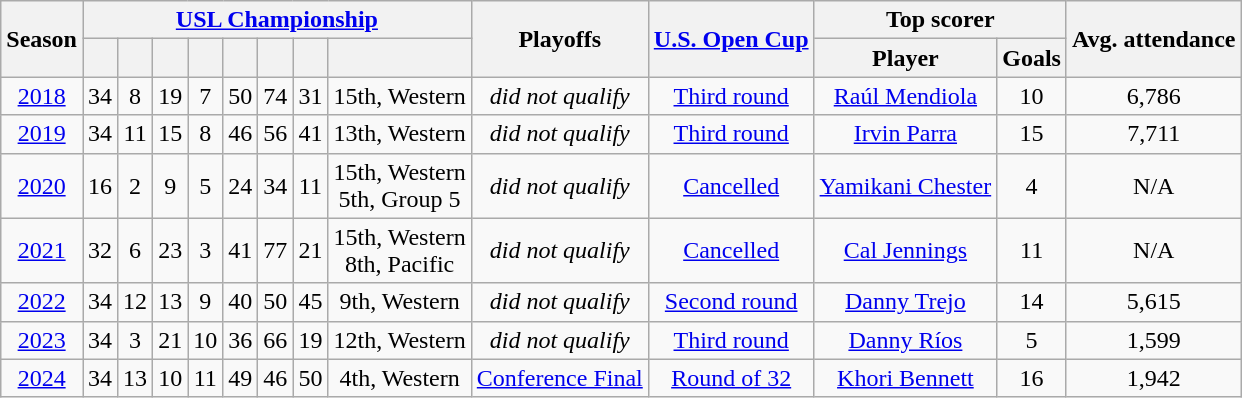<table class="wikitable" style="text-align: center">
<tr>
<th scope="col" rowspan="2">Season</th>
<th colspan=8 class="unsortable"><a href='#'>USL Championship</a></th>
<th scope="col" rowspan="2" class="unsortable">Playoffs</th>
<th scope="col" rowspan="2" class="unsortable"><a href='#'>U.S. Open Cup</a></th>
<th scope="col" colspan="2" class="unsortable">Top scorer</th>
<th scope="col" rowspan="2" class="unsortable">Avg. attendance</th>
</tr>
<tr>
<th></th>
<th></th>
<th></th>
<th></th>
<th></th>
<th></th>
<th></th>
<th></th>
<th class="unsortable">Player</th>
<th class="unsortable">Goals</th>
</tr>
<tr>
<td><a href='#'>2018</a></td>
<td>34</td>
<td>8</td>
<td>19</td>
<td>7</td>
<td>50</td>
<td>74</td>
<td>31</td>
<td>15th, Western</td>
<td><em>did not qualify</em></td>
<td><a href='#'>Third round</a></td>
<td> <a href='#'>Raúl Mendiola</a></td>
<td>10</td>
<td>6,786</td>
</tr>
<tr>
<td><a href='#'>2019</a></td>
<td>34</td>
<td>11</td>
<td>15</td>
<td>8</td>
<td>46</td>
<td>56</td>
<td>41</td>
<td>13th, Western</td>
<td><em>did not qualify</em></td>
<td><a href='#'>Third round</a></td>
<td> <a href='#'>Irvin Parra</a></td>
<td>15</td>
<td>7,711</td>
</tr>
<tr>
<td><a href='#'>2020</a></td>
<td>16</td>
<td>2</td>
<td>9</td>
<td>5</td>
<td>24</td>
<td>34</td>
<td>11</td>
<td>15th, Western<br>5th, Group 5</td>
<td><em>did not qualify</em></td>
<td><a href='#'>Cancelled</a></td>
<td> <a href='#'>Yamikani Chester</a></td>
<td>4</td>
<td>N/A</td>
</tr>
<tr>
<td><a href='#'>2021</a></td>
<td>32</td>
<td>6</td>
<td>23</td>
<td>3</td>
<td>41</td>
<td>77</td>
<td>21</td>
<td>15th, Western<br>8th, Pacific</td>
<td><em>did not qualify</em></td>
<td><a href='#'>Cancelled</a></td>
<td> <a href='#'>Cal Jennings</a></td>
<td>11</td>
<td>N/A</td>
</tr>
<tr>
<td><a href='#'>2022</a></td>
<td>34</td>
<td>12</td>
<td>13</td>
<td>9</td>
<td>40</td>
<td>50</td>
<td>45</td>
<td>9th, Western</td>
<td><em>did not qualify</em></td>
<td><a href='#'>Second round</a></td>
<td> <a href='#'>Danny Trejo</a></td>
<td>14</td>
<td>5,615</td>
</tr>
<tr>
<td><a href='#'>2023</a></td>
<td>34</td>
<td>3</td>
<td>21</td>
<td>10</td>
<td>36</td>
<td>66</td>
<td>19</td>
<td>12th, Western</td>
<td><em>did not qualify</em></td>
<td><a href='#'>Third round</a></td>
<td> <a href='#'>Danny Ríos</a></td>
<td>5</td>
<td>1,599</td>
</tr>
<tr>
<td><a href='#'>2024</a></td>
<td>34</td>
<td>13</td>
<td>10</td>
<td>11</td>
<td>49</td>
<td>46</td>
<td>50</td>
<td>4th, Western</td>
<td><a href='#'>Conference Final</a></td>
<td><a href='#'>Round of 32</a></td>
<td> <a href='#'>Khori Bennett</a></td>
<td>16</td>
<td>1,942</td>
</tr>
</table>
